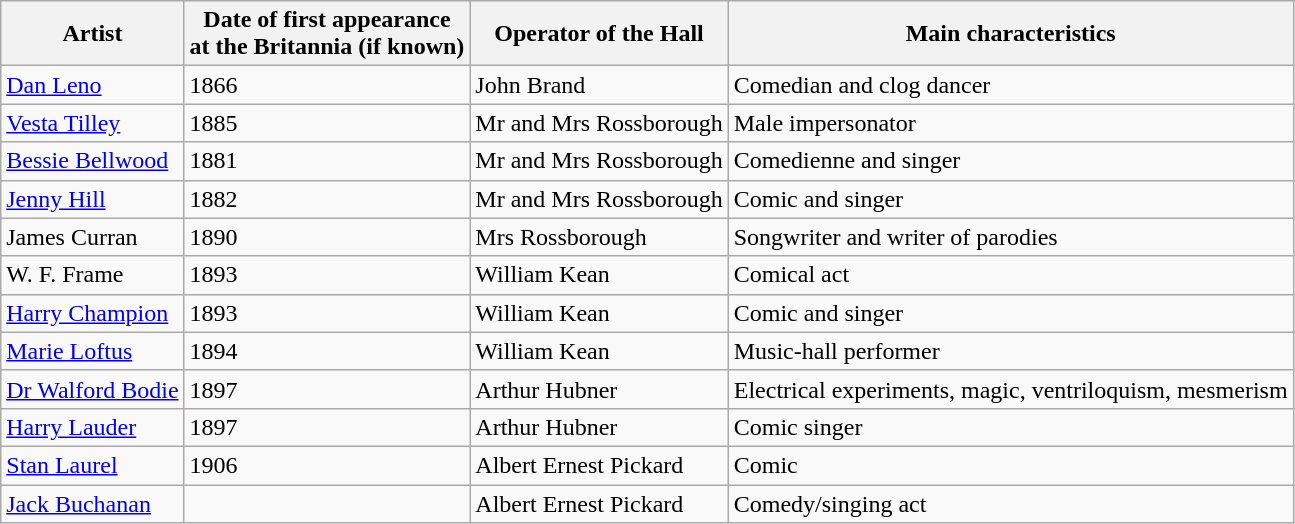<table class="wikitable">
<tr>
<th>Artist</th>
<th>Date of first appearance<br>at the Britannia (if known)</th>
<th>Operator of the Hall</th>
<th>Main characteristics</th>
</tr>
<tr>
<td><a href='#'>Dan Leno</a></td>
<td>1866</td>
<td>John Brand</td>
<td>Comedian and clog dancer</td>
</tr>
<tr>
<td><a href='#'>Vesta Tilley</a></td>
<td>1885</td>
<td>Mr and Mrs Rossborough</td>
<td>Male impersonator</td>
</tr>
<tr>
<td><a href='#'>Bessie Bellwood</a></td>
<td>1881</td>
<td>Mr and Mrs Rossborough</td>
<td>Comedienne and singer</td>
</tr>
<tr>
<td><a href='#'>Jenny Hill</a></td>
<td>1882</td>
<td>Mr and Mrs Rossborough</td>
<td>Comic and singer</td>
</tr>
<tr>
<td>James Curran</td>
<td>1890</td>
<td>Mrs Rossborough</td>
<td>Songwriter and writer of parodies</td>
</tr>
<tr>
<td>W. F. Frame</td>
<td>1893</td>
<td>William Kean</td>
<td>Comical act</td>
</tr>
<tr>
<td><a href='#'>Harry Champion</a></td>
<td>1893</td>
<td>William Kean</td>
<td>Comic and singer</td>
</tr>
<tr>
<td><a href='#'>Marie Loftus</a></td>
<td>1894</td>
<td>William Kean</td>
<td>Music-hall performer</td>
</tr>
<tr>
<td><a href='#'>Dr Walford Bodie</a></td>
<td>1897</td>
<td>Arthur Hubner</td>
<td>Electrical experiments, magic, ventriloquism, mesmerism</td>
</tr>
<tr>
<td><a href='#'>Harry Lauder</a></td>
<td>1897</td>
<td>Arthur Hubner</td>
<td>Comic singer</td>
</tr>
<tr>
<td><a href='#'>Stan Laurel</a></td>
<td>1906</td>
<td>Albert Ernest Pickard</td>
<td>Comic</td>
</tr>
<tr>
<td><a href='#'>Jack Buchanan</a></td>
<td></td>
<td>Albert Ernest Pickard</td>
<td>Comedy/singing act</td>
</tr>
</table>
